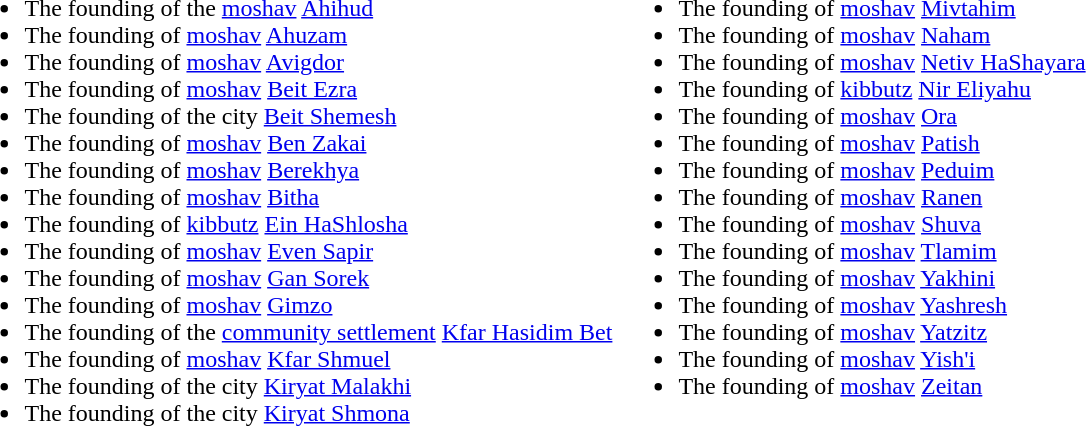<table>
<tr valign="top">
<td><br><ul><li>The founding of the <a href='#'>moshav</a> <a href='#'>Ahihud</a></li><li>The founding of  <a href='#'>moshav</a> <a href='#'>Ahuzam</a></li><li>The founding of  <a href='#'>moshav</a> <a href='#'>Avigdor</a></li><li>The founding of  <a href='#'>moshav</a> <a href='#'>Beit Ezra</a></li><li>The founding of the city <a href='#'>Beit Shemesh</a></li><li>The founding of  <a href='#'>moshav</a> <a href='#'>Ben Zakai</a></li><li>The founding of  <a href='#'>moshav</a> <a href='#'>Berekhya</a></li><li>The founding of  <a href='#'>moshav</a> <a href='#'>Bitha</a></li><li>The founding of  <a href='#'>kibbutz</a> <a href='#'>Ein HaShlosha</a></li><li>The founding of  <a href='#'>moshav</a> <a href='#'>Even Sapir</a></li><li>The founding of  <a href='#'>moshav</a> <a href='#'>Gan Sorek</a></li><li>The founding of  <a href='#'>moshav</a> <a href='#'>Gimzo</a></li><li>The founding of the <a href='#'>community settlement</a> <a href='#'>Kfar Hasidim Bet</a></li><li>The founding of  <a href='#'>moshav</a> <a href='#'>Kfar Shmuel</a></li><li>The founding of the city <a href='#'>Kiryat Malakhi</a></li><li>The founding of the city <a href='#'>Kiryat Shmona</a></li></ul></td>
<td><br><ul><li>The founding of  <a href='#'>moshav</a> <a href='#'>Mivtahim</a></li><li>The founding of  <a href='#'>moshav</a> <a href='#'>Naham</a></li><li>The founding of  <a href='#'>moshav</a> <a href='#'>Netiv HaShayara</a></li><li>The founding of  <a href='#'>kibbutz</a> <a href='#'>Nir Eliyahu</a></li><li>The founding of  <a href='#'>moshav</a> <a href='#'>Ora</a></li><li>The founding of  <a href='#'>moshav</a> <a href='#'>Patish</a></li><li>The founding of  <a href='#'>moshav</a> <a href='#'>Peduim</a></li><li>The founding of  <a href='#'>moshav</a> <a href='#'>Ranen</a></li><li>The founding of  <a href='#'>moshav</a> <a href='#'>Shuva</a></li><li>The founding of  <a href='#'>moshav</a> <a href='#'>Tlamim</a></li><li>The founding of  <a href='#'>moshav</a> <a href='#'>Yakhini</a></li><li>The founding of  <a href='#'>moshav</a> <a href='#'>Yashresh</a></li><li>The founding of  <a href='#'>moshav</a> <a href='#'>Yatzitz</a></li><li>The founding of  <a href='#'>moshav</a> <a href='#'>Yish'i</a></li><li>The founding of  <a href='#'>moshav</a> <a href='#'>Zeitan</a></li></ul></td>
</tr>
</table>
